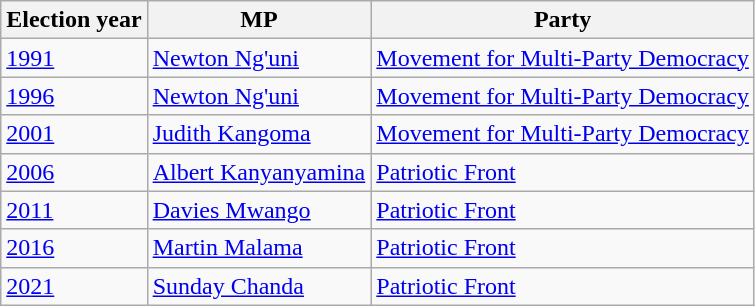<table class=wikitable>
<tr>
<th>Election year</th>
<th>MP</th>
<th>Party</th>
</tr>
<tr>
<td><a href='#'>1991</a></td>
<td><a href='#'>Newton Ng'uni</a></td>
<td><a href='#'>Movement for Multi-Party Democracy</a></td>
</tr>
<tr>
<td><a href='#'>1996</a></td>
<td><a href='#'>Newton Ng'uni</a></td>
<td><a href='#'>Movement for Multi-Party Democracy</a></td>
</tr>
<tr>
<td><a href='#'>2001</a></td>
<td><a href='#'>Judith Kangoma</a></td>
<td><a href='#'>Movement for Multi-Party Democracy</a></td>
</tr>
<tr>
<td><a href='#'>2006</a></td>
<td><a href='#'>Albert Kanyanyamina</a></td>
<td><a href='#'>Patriotic Front</a></td>
</tr>
<tr>
<td><a href='#'>2011</a></td>
<td><a href='#'>Davies Mwango</a></td>
<td><a href='#'>Patriotic Front</a></td>
</tr>
<tr>
<td><a href='#'>2016</a></td>
<td><a href='#'>Martin Malama</a></td>
<td><a href='#'>Patriotic Front</a></td>
</tr>
<tr>
<td><a href='#'>2021</a></td>
<td><a href='#'>Sunday Chanda</a></td>
<td><a href='#'>Patriotic Front</a></td>
</tr>
</table>
